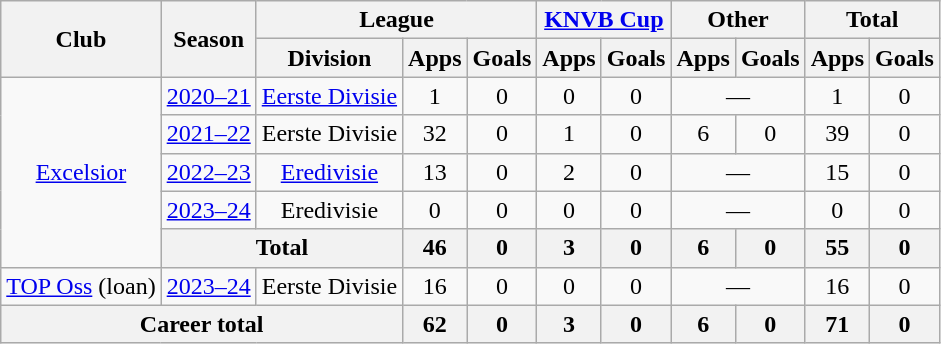<table class="wikitable" style="text-align:center">
<tr>
<th rowspan="2">Club</th>
<th rowspan="2">Season</th>
<th colspan="3">League</th>
<th colspan="2"><a href='#'>KNVB Cup</a></th>
<th colspan="2">Other</th>
<th colspan="2">Total</th>
</tr>
<tr>
<th>Division</th>
<th>Apps</th>
<th>Goals</th>
<th>Apps</th>
<th>Goals</th>
<th>Apps</th>
<th>Goals</th>
<th>Apps</th>
<th>Goals</th>
</tr>
<tr>
<td rowspan="5"><a href='#'>Excelsior</a></td>
<td><a href='#'>2020–21</a></td>
<td><a href='#'>Eerste Divisie</a></td>
<td>1</td>
<td>0</td>
<td>0</td>
<td>0</td>
<td colspan="2">—</td>
<td>1</td>
<td>0</td>
</tr>
<tr>
<td><a href='#'>2021–22</a></td>
<td>Eerste Divisie</td>
<td>32</td>
<td>0</td>
<td>1</td>
<td>0</td>
<td>6</td>
<td>0</td>
<td>39</td>
<td>0</td>
</tr>
<tr>
<td><a href='#'>2022–23</a></td>
<td><a href='#'>Eredivisie</a></td>
<td>13</td>
<td>0</td>
<td>2</td>
<td>0</td>
<td colspan="2">—</td>
<td>15</td>
<td>0</td>
</tr>
<tr>
<td><a href='#'>2023–24</a></td>
<td>Eredivisie</td>
<td>0</td>
<td>0</td>
<td>0</td>
<td>0</td>
<td colspan="2">—</td>
<td>0</td>
<td>0</td>
</tr>
<tr>
<th colspan="2">Total</th>
<th>46</th>
<th>0</th>
<th>3</th>
<th>0</th>
<th>6</th>
<th>0</th>
<th>55</th>
<th>0</th>
</tr>
<tr>
<td><a href='#'>TOP Oss</a> (loan)</td>
<td><a href='#'>2023–24</a></td>
<td>Eerste Divisie</td>
<td>16</td>
<td>0</td>
<td>0</td>
<td>0</td>
<td colspan="2">—</td>
<td>16</td>
<td>0</td>
</tr>
<tr>
<th colspan="3">Career total</th>
<th>62</th>
<th>0</th>
<th>3</th>
<th>0</th>
<th>6</th>
<th>0</th>
<th>71</th>
<th>0</th>
</tr>
</table>
